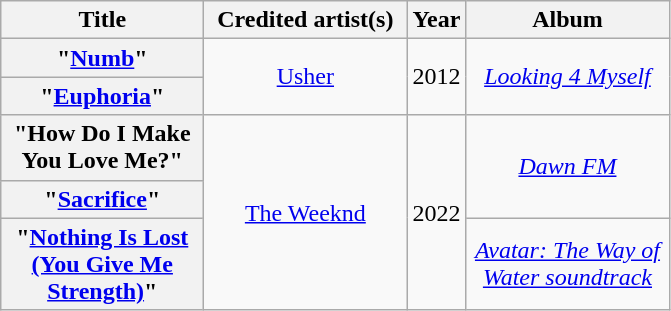<table class="wikitable plainrowheaders" style="text-align:center;">
<tr>
<th scope="col" style="width:8em;">Title</th>
<th scope="col" style="width:8em;">Credited artist(s)</th>
<th scope="col" style="width:1em;">Year</th>
<th scope="col" style="width:8em;">Album</th>
</tr>
<tr>
<th scope="row">"<a href='#'>Numb</a>"</th>
<td rowspan="2"><a href='#'>Usher</a></td>
<td rowspan="2">2012</td>
<td rowspan="2"><em><a href='#'>Looking 4 Myself</a></em></td>
</tr>
<tr>
<th scope="row">"<a href='#'>Euphoria</a>"</th>
</tr>
<tr>
<th scope="row">"How Do I Make You Love Me?"</th>
<td rowspan="3"><a href='#'>The Weeknd</a></td>
<td rowspan="3">2022</td>
<td rowspan="2"><em><a href='#'>Dawn FM</a></em></td>
</tr>
<tr>
<th scope="row">"<a href='#'>Sacrifice</a>"</th>
</tr>
<tr>
<th scope="row">"<a href='#'>Nothing Is Lost (You Give Me Strength)</a>"</th>
<td><em><a href='#'>Avatar: The Way of Water soundtrack</a></em></td>
</tr>
</table>
